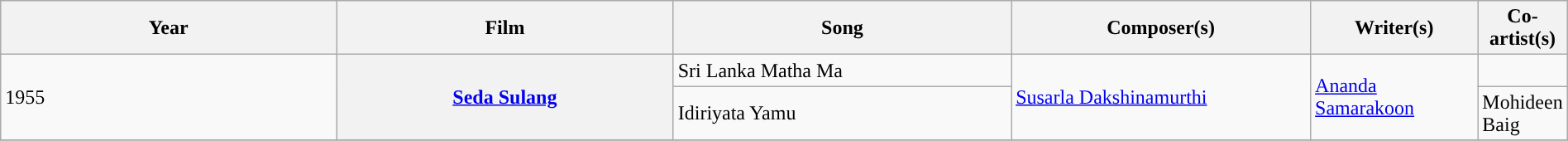<table class="wikitable plainrowheaders" style="width:100%; textcolor:#000">
<tr style="background:#b0e0e66;">
<th scope="col" style="width:23%;"><strong>Year</strong></th>
<th scope="col" style="width:23%;"><strong>Film</strong></th>
<th scope="col" style="width:23%;"><strong>Song</strong></th>
<th scope="col" style="width:20%;"><strong>Composer(s)</strong></th>
<th scope="col" style="width:16%;"><strong>Writer(s)</strong></th>
<th scope="col" style="width:18%;"><strong>Co-artist(s)</strong></th>
</tr>
<tr>
<td rowspan=2>1955</td>
<th rowspan=2><a href='#'>Seda Sulang</a></th>
<td>Sri Lanka Matha Ma</td>
<td rowspan=2><a href='#'>Susarla Dakshinamurthi</a></td>
<td rowspan=2><a href='#'>Ananda Samarakoon</a></td>
<td></td>
</tr>
<tr>
<td>Idiriyata Yamu</td>
<td>Mohideen Baig</td>
</tr>
<tr>
</tr>
</table>
